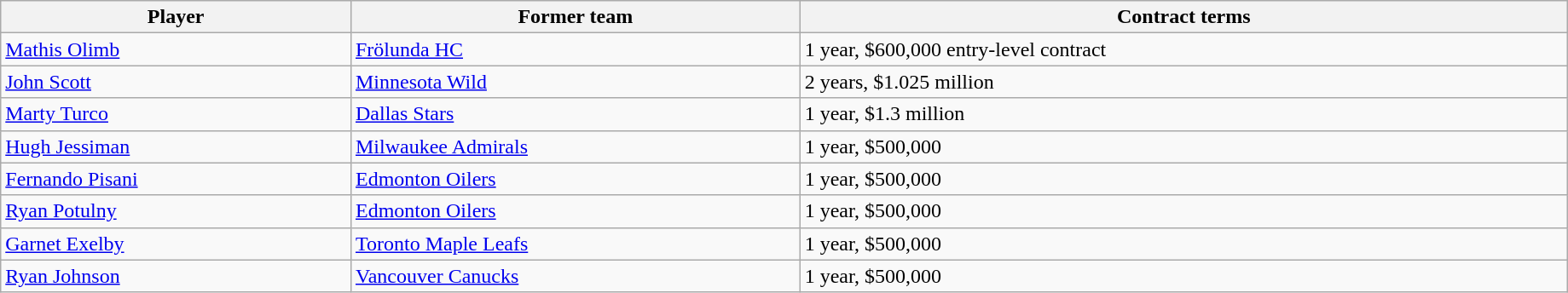<table class="wikitable" width=97%>
<tr>
<th>Player</th>
<th>Former team</th>
<th>Contract terms</th>
</tr>
<tr>
<td><a href='#'>Mathis Olimb</a></td>
<td><a href='#'>Frölunda HC</a></td>
<td>1 year, $600,000 entry-level contract</td>
</tr>
<tr>
<td><a href='#'>John Scott</a></td>
<td><a href='#'>Minnesota Wild</a></td>
<td>2 years, $1.025 million</td>
</tr>
<tr>
<td><a href='#'>Marty Turco</a></td>
<td><a href='#'>Dallas Stars</a></td>
<td>1 year, $1.3 million</td>
</tr>
<tr>
<td><a href='#'>Hugh Jessiman</a></td>
<td><a href='#'>Milwaukee Admirals</a></td>
<td>1 year, $500,000</td>
</tr>
<tr>
<td><a href='#'>Fernando Pisani</a></td>
<td><a href='#'>Edmonton Oilers</a></td>
<td>1 year, $500,000</td>
</tr>
<tr>
<td><a href='#'>Ryan Potulny</a></td>
<td><a href='#'>Edmonton Oilers</a></td>
<td>1 year, $500,000</td>
</tr>
<tr>
<td><a href='#'>Garnet Exelby</a></td>
<td><a href='#'>Toronto Maple Leafs</a></td>
<td>1 year, $500,000</td>
</tr>
<tr>
<td><a href='#'>Ryan Johnson</a></td>
<td><a href='#'>Vancouver Canucks</a></td>
<td>1 year, $500,000</td>
</tr>
</table>
